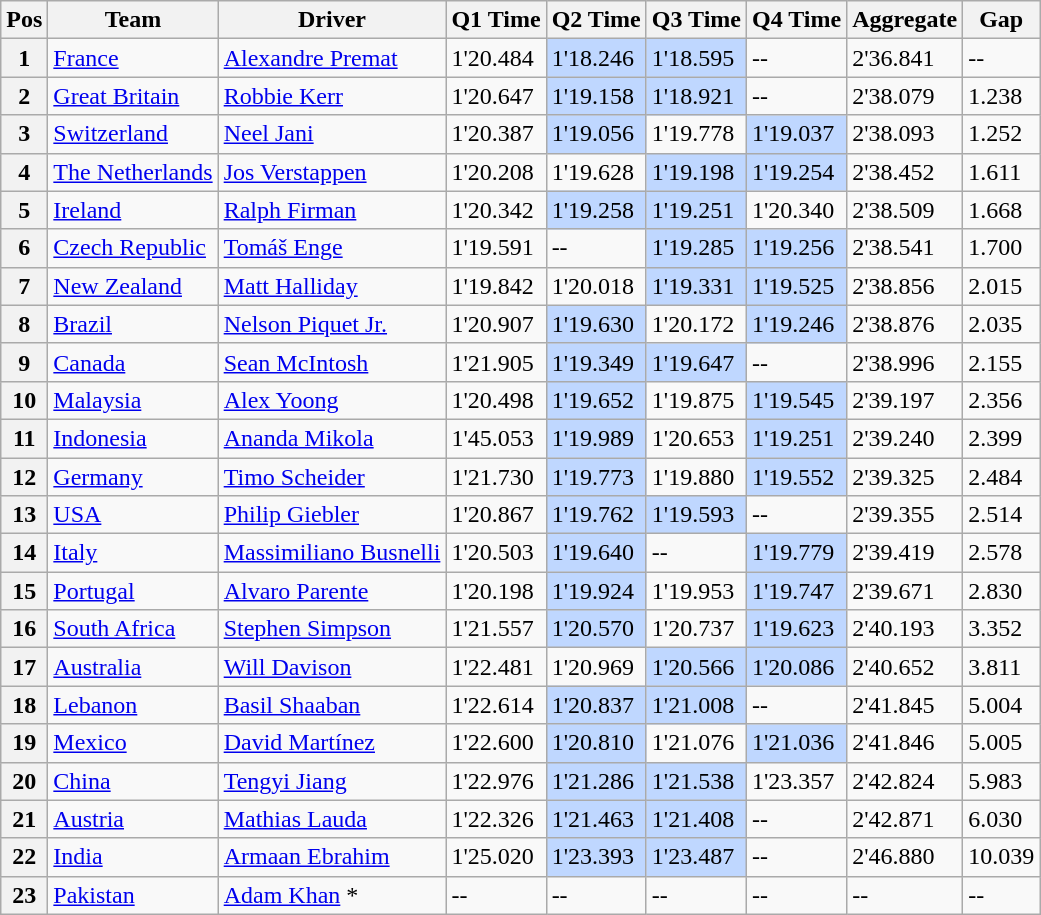<table class="wikitable">
<tr>
<th>Pos</th>
<th>Team</th>
<th>Driver</th>
<th>Q1 Time</th>
<th>Q2 Time</th>
<th>Q3 Time</th>
<th>Q4 Time</th>
<th>Aggregate</th>
<th>Gap</th>
</tr>
<tr>
<th>1</th>
<td> <a href='#'>France</a></td>
<td><a href='#'>Alexandre Premat</a></td>
<td>1'20.484</td>
<td style="background:#BFD7FF;">1'18.246</td>
<td style="background:#BFD7FF;">1'18.595</td>
<td>--</td>
<td>2'36.841</td>
<td>--</td>
</tr>
<tr>
<th>2</th>
<td> <a href='#'>Great Britain</a></td>
<td><a href='#'>Robbie Kerr</a></td>
<td>1'20.647</td>
<td style="background:#BFD7FF;">1'19.158</td>
<td style="background:#BFD7FF;">1'18.921</td>
<td>--</td>
<td>2'38.079</td>
<td>1.238</td>
</tr>
<tr>
<th>3</th>
<td> <a href='#'>Switzerland</a></td>
<td><a href='#'>Neel Jani</a></td>
<td>1'20.387</td>
<td style="background:#BFD7FF;">1'19.056</td>
<td>1'19.778</td>
<td style="background:#BFD7FF;">1'19.037</td>
<td>2'38.093</td>
<td>1.252</td>
</tr>
<tr>
<th>4</th>
<td> <a href='#'>The Netherlands</a></td>
<td><a href='#'>Jos Verstappen</a></td>
<td>1'20.208</td>
<td>1'19.628</td>
<td style="background:#BFD7FF;">1'19.198</td>
<td style="background:#BFD7FF;">1'19.254</td>
<td>2'38.452</td>
<td>1.611</td>
</tr>
<tr>
<th>5</th>
<td> <a href='#'>Ireland</a></td>
<td><a href='#'>Ralph Firman</a></td>
<td>1'20.342</td>
<td style="background:#BFD7FF;">1'19.258</td>
<td style="background:#BFD7FF;">1'19.251</td>
<td>1'20.340</td>
<td>2'38.509</td>
<td>1.668</td>
</tr>
<tr>
<th>6</th>
<td> <a href='#'>Czech Republic</a></td>
<td><a href='#'>Tomáš Enge</a></td>
<td>1'19.591</td>
<td>--</td>
<td style="background:#BFD7FF;">1'19.285</td>
<td style="background:#BFD7FF;">1'19.256</td>
<td>2'38.541</td>
<td>1.700</td>
</tr>
<tr>
<th>7</th>
<td> <a href='#'>New Zealand</a></td>
<td><a href='#'>Matt Halliday</a></td>
<td>1'19.842</td>
<td>1'20.018</td>
<td style="background:#BFD7FF;">1'19.331</td>
<td style="background:#BFD7FF;">1'19.525</td>
<td>2'38.856</td>
<td>2.015</td>
</tr>
<tr>
<th>8</th>
<td> <a href='#'>Brazil</a></td>
<td><a href='#'>Nelson Piquet Jr.</a></td>
<td>1'20.907</td>
<td style="background:#BFD7FF;">1'19.630</td>
<td>1'20.172</td>
<td style="background:#BFD7FF;">1'19.246</td>
<td>2'38.876</td>
<td>2.035</td>
</tr>
<tr>
<th>9</th>
<td> <a href='#'>Canada</a></td>
<td><a href='#'>Sean McIntosh</a></td>
<td>1'21.905</td>
<td style="background:#BFD7FF;">1'19.349</td>
<td style="background:#BFD7FF;">1'19.647</td>
<td>--</td>
<td>2'38.996</td>
<td>2.155</td>
</tr>
<tr>
<th>10</th>
<td> <a href='#'>Malaysia</a></td>
<td><a href='#'>Alex Yoong</a></td>
<td>1'20.498</td>
<td style="background:#BFD7FF;">1'19.652</td>
<td>1'19.875</td>
<td style="background:#BFD7FF;">1'19.545</td>
<td>2'39.197</td>
<td>2.356</td>
</tr>
<tr>
<th>11</th>
<td> <a href='#'>Indonesia</a></td>
<td><a href='#'>Ananda Mikola</a></td>
<td>1'45.053</td>
<td style="background:#BFD7FF;">1'19.989</td>
<td>1'20.653</td>
<td style="background:#BFD7FF;">1'19.251</td>
<td>2'39.240</td>
<td>2.399</td>
</tr>
<tr>
<th>12</th>
<td> <a href='#'>Germany</a></td>
<td><a href='#'>Timo Scheider</a></td>
<td>1'21.730</td>
<td style="background:#BFD7FF;">1'19.773</td>
<td>1'19.880</td>
<td style="background:#BFD7FF;">1'19.552</td>
<td>2'39.325</td>
<td>2.484</td>
</tr>
<tr>
<th>13</th>
<td> <a href='#'>USA</a></td>
<td><a href='#'>Philip Giebler</a></td>
<td>1'20.867</td>
<td style="background:#BFD7FF;">1'19.762</td>
<td style="background:#BFD7FF;">1'19.593</td>
<td>--</td>
<td>2'39.355</td>
<td>2.514</td>
</tr>
<tr>
<th>14</th>
<td> <a href='#'>Italy</a></td>
<td><a href='#'>Massimiliano Busnelli</a></td>
<td>1'20.503</td>
<td style="background:#BFD7FF;">1'19.640</td>
<td>--</td>
<td style="background:#BFD7FF;">1'19.779</td>
<td>2'39.419</td>
<td>2.578</td>
</tr>
<tr>
<th>15</th>
<td> <a href='#'>Portugal</a></td>
<td><a href='#'>Alvaro Parente</a></td>
<td>1'20.198</td>
<td style="background:#BFD7FF;">1'19.924</td>
<td>1'19.953</td>
<td style="background:#BFD7FF;">1'19.747</td>
<td>2'39.671</td>
<td>2.830</td>
</tr>
<tr>
<th>16</th>
<td> <a href='#'>South Africa</a></td>
<td><a href='#'>Stephen Simpson</a></td>
<td>1'21.557</td>
<td style="background:#BFD7FF;">1'20.570</td>
<td>1'20.737</td>
<td style="background:#BFD7FF;">1'19.623</td>
<td>2'40.193</td>
<td>3.352</td>
</tr>
<tr>
<th>17</th>
<td> <a href='#'>Australia</a></td>
<td><a href='#'>Will Davison</a></td>
<td>1'22.481</td>
<td>1'20.969</td>
<td style="background:#BFD7FF;">1'20.566</td>
<td style="background:#BFD7FF;">1'20.086</td>
<td>2'40.652</td>
<td>3.811</td>
</tr>
<tr>
<th>18</th>
<td> <a href='#'>Lebanon</a></td>
<td><a href='#'>Basil Shaaban</a></td>
<td>1'22.614</td>
<td style="background:#BFD7FF;">1'20.837</td>
<td style="background:#BFD7FF;">1'21.008</td>
<td>--</td>
<td>2'41.845</td>
<td>5.004</td>
</tr>
<tr>
<th>19</th>
<td> <a href='#'>Mexico</a></td>
<td><a href='#'>David Martínez</a></td>
<td>1'22.600</td>
<td style="background:#BFD7FF;">1'20.810</td>
<td>1'21.076</td>
<td style="background:#BFD7FF;">1'21.036</td>
<td>2'41.846</td>
<td>5.005</td>
</tr>
<tr>
<th>20</th>
<td> <a href='#'>China</a></td>
<td><a href='#'>Tengyi Jiang</a></td>
<td>1'22.976</td>
<td style="background:#BFD7FF;">1'21.286</td>
<td style="background:#BFD7FF;">1'21.538</td>
<td>1'23.357</td>
<td>2'42.824</td>
<td>5.983</td>
</tr>
<tr>
<th>21</th>
<td> <a href='#'>Austria</a></td>
<td><a href='#'>Mathias Lauda</a></td>
<td>1'22.326</td>
<td style="background:#BFD7FF;">1'21.463</td>
<td style="background:#BFD7FF;">1'21.408</td>
<td>--</td>
<td>2'42.871</td>
<td>6.030</td>
</tr>
<tr>
<th>22</th>
<td> <a href='#'>India</a></td>
<td><a href='#'>Armaan Ebrahim</a></td>
<td>1'25.020</td>
<td style="background:#BFD7FF;">1'23.393</td>
<td style="background:#BFD7FF;">1'23.487</td>
<td>--</td>
<td>2'46.880</td>
<td>10.039</td>
</tr>
<tr>
<th>23</th>
<td> <a href='#'>Pakistan</a></td>
<td><a href='#'>Adam Khan</a> *</td>
<td>--</td>
<td>--</td>
<td>--</td>
<td>--</td>
<td>--</td>
<td>--</td>
</tr>
</table>
